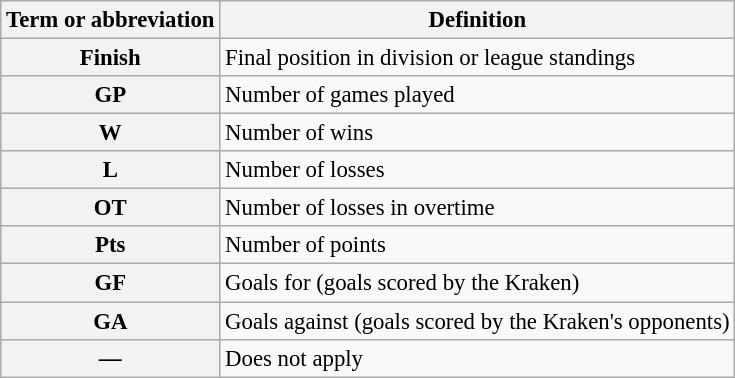<table class="wikitable" style="font-size:95%">
<tr>
<th scope="col">Term or abbreviation</th>
<th scope="col">Definition</th>
</tr>
<tr>
<th scope="row">Finish</th>
<td>Final position in division or league standings</td>
</tr>
<tr>
<th scope="row">GP</th>
<td>Number of games played</td>
</tr>
<tr>
<th scope="row">W</th>
<td>Number of wins</td>
</tr>
<tr>
<th scope="row">L</th>
<td>Number of losses</td>
</tr>
<tr>
<th scope="row">OT</th>
<td>Number of losses in overtime</td>
</tr>
<tr>
<th scope="row">Pts</th>
<td>Number of points</td>
</tr>
<tr>
<th scope="row">GF</th>
<td>Goals for (goals scored by the Kraken)</td>
</tr>
<tr>
<th scope="row">GA</th>
<td>Goals against (goals scored by the Kraken's opponents)</td>
</tr>
<tr>
<th scope="row">—</th>
<td>Does not apply</td>
</tr>
</table>
